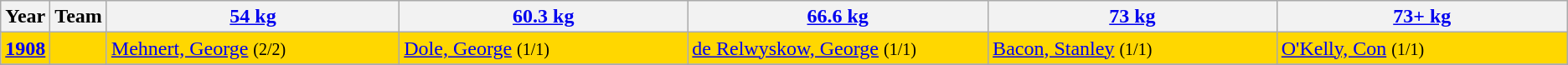<table class="wikitable sortable"  style="font-size: 100%">
<tr>
<th>Year</th>
<th>Team</th>
<th width=300><a href='#'>54 kg</a></th>
<th width=300><a href='#'>60.3 kg</a></th>
<th width=300><a href='#'>66.6 kg</a></th>
<th width=300><a href='#'>73 kg</a></th>
<th width=300><a href='#'>73+ kg</a></th>
</tr>
<tr>
<td bgcolor="GOLD"><strong><a href='#'>1908</a></strong></td>
<td bgcolor="GOLD"></td>
<td bgcolor="GOLD"> <a href='#'>Mehnert, George</a> <small>(2/2)</small></td>
<td bgcolor="GOLD"> <a href='#'>Dole, George</a> <small>(1/1)</small></td>
<td bgcolor="GOLD"> <a href='#'>de Relwyskow, George</a> <small>(1/1)</small></td>
<td bgcolor="GOLD"> <a href='#'>Bacon, Stanley</a> <small>(1/1)</small></td>
<td bgcolor="GOLD"> <a href='#'>O'Kelly, Con</a> <small>(1/1)</small></td>
</tr>
<tr>
</tr>
</table>
